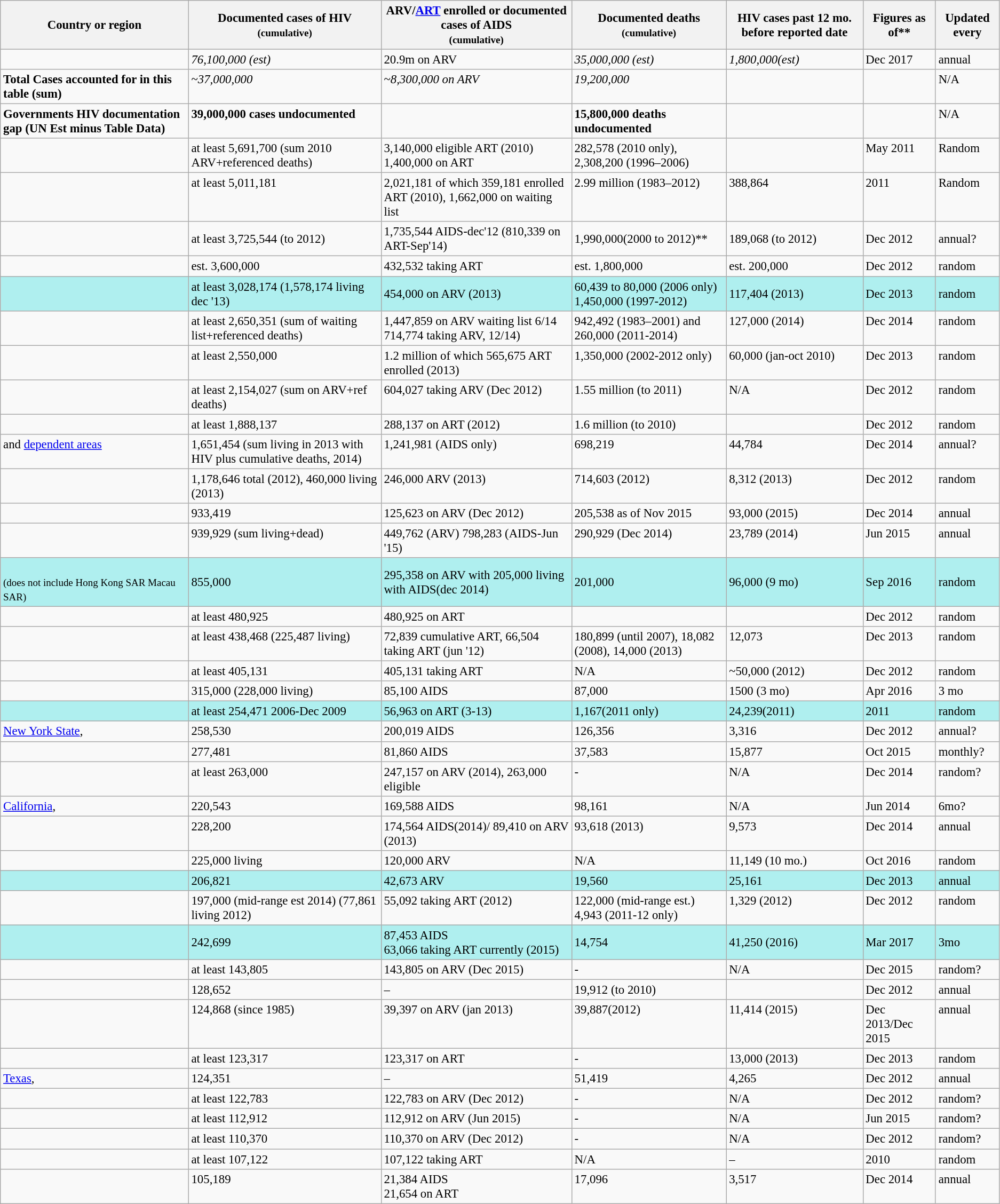<table class="wikitable" style="font-size:95%">
<tr>
<th>Country or region</th>
<th>Documented cases of HIV<br><small>(cumulative)</small></th>
<th>ARV/<a href='#'>ART</a> enrolled or documented cases of AIDS<br><small>(cumulative)</small></th>
<th>Documented deaths<br><small>(cumulative)</small></th>
<th>HIV cases past 12 mo. before reported date</th>
<th>Figures as of**</th>
<th>Updated every</th>
</tr>
<tr valign=top>
<td><em></em></td>
<td><em>76,100,000 (est)</em></td>
<td>20.9m on ARV</td>
<td><em>35,000,000 (est)</em></td>
<td><em>1,800,000(est)</em></td>
<td>Dec 2017</td>
<td>annual</td>
</tr>
<tr valign=top>
<td><strong>Total Cases accounted for in this table (sum)</strong></td>
<td>~<em>37,000,000</em></td>
<td>~<em>8,300,000 on ARV</em></td>
<td><em>19,200,000</em></td>
<td></td>
<td></td>
<td>N/A</td>
</tr>
<tr valign=top>
<td><strong>Governments HIV documentation gap (UN Est minus Table Data)</strong></td>
<td><strong>39,000,000 cases undocumented</strong></td>
<td></td>
<td><strong>15,800,000 deaths undocumented</strong></td>
<td></td>
<td></td>
<td>N/A</td>
</tr>
<tr valign=top>
<td></td>
<td>at least 5,691,700 (sum 2010 ARV+referenced deaths)</td>
<td>3,140,000 eligible ART (2010) 1,400,000 on ART</td>
<td>282,578 (2010 only), 2,308,200 (1996–2006)</td>
<td></td>
<td>May 2011</td>
<td>Random</td>
</tr>
<tr valign=top>
<td></td>
<td>at least 5,011,181</td>
<td>2,021,181 of which 359,181 enrolled ART (2010), 1,662,000 on waiting list</td>
<td>2.99 million (1983–2012)</td>
<td>388,864</td>
<td>2011</td>
<td>Random</td>
</tr>
<tr valign=top1>
<td></td>
<td>at least 3,725,544 (to 2012)</td>
<td>1,735,544 AIDS-dec'12 (810,339 on ART-Sep'14)</td>
<td>1,990,000(2000 to 2012)**</td>
<td>189,068 (to 2012)</td>
<td>Dec 2012</td>
<td>annual?</td>
</tr>
<tr valign=top>
<td></td>
<td>est. 3,600,000</td>
<td>432,532 taking ART</td>
<td>est. 1,800,000</td>
<td>est. 200,000</td>
<td>Dec 2012</td>
<td>random</td>
</tr>
<tr bgcolor="#AFEFEF">
<td></td>
<td>at least 3,028,174 (1,578,174 living dec '13)</td>
<td>454,000 on ARV (2013)</td>
<td>60,439 to 80,000 (2006 only) 1,450,000 (1997-2012)</td>
<td>117,404 (2013)</td>
<td>Dec 2013</td>
<td>random</td>
</tr>
<tr valign=top>
<td></td>
<td>at least 2,650,351 (sum of waiting list+referenced deaths)</td>
<td>1,447,859 on ARV waiting list 6/14 714,774 taking ARV, 12/14)</td>
<td>942,492 (1983–2001) and 260,000 (2011-2014)</td>
<td>127,000 (2014)</td>
<td>Dec 2014</td>
<td>random</td>
</tr>
<tr valign=top>
<td></td>
<td>at least 2,550,000</td>
<td>1.2 million of which 565,675 ART enrolled (2013)</td>
<td>1,350,000 (2002-2012 only)</td>
<td>60,000 (jan-oct 2010)</td>
<td>Dec 2013</td>
<td>random</td>
</tr>
<tr valign=top>
<td></td>
<td>at least 2,154,027 (sum on ARV+ref deaths)</td>
<td>604,027 taking ARV (Dec 2012)</td>
<td>1.55 million (to 2011)</td>
<td>N/A</td>
<td>Dec 2012</td>
<td>random</td>
</tr>
<tr valign=top>
<td></td>
<td>at least 1,888,137</td>
<td>288,137 on ART (2012)</td>
<td>1.6 million (to 2010)</td>
<td></td>
<td>Dec 2012</td>
<td>random</td>
</tr>
<tr valign=top>
<td> and <a href='#'>dependent areas</a></td>
<td>1,651,454 (sum living in 2013 with HIV plus cumulative deaths, 2014)</td>
<td>1,241,981 (AIDS only)</td>
<td>698,219</td>
<td>44,784</td>
<td>Dec 2014</td>
<td>annual?</td>
</tr>
<tr valign=top>
<td></td>
<td>1,178,646 total (2012), 460,000 living (2013)</td>
<td>246,000 ARV (2013)</td>
<td>714,603 (2012)</td>
<td>8,312 (2013)</td>
<td>Dec 2012</td>
<td>random</td>
</tr>
<tr valign=top>
<td></td>
<td>933,419</td>
<td>125,623 on ARV (Dec 2012)</td>
<td>205,538 as of Nov 2015</td>
<td>93,000 (2015)</td>
<td>Dec 2014</td>
<td>annual</td>
</tr>
<tr valign=top>
<td></td>
<td>939,929 (sum living+dead)</td>
<td>449,762 (ARV) 798,283 (AIDS-Jun '15)</td>
<td>290,929 (Dec 2014)</td>
<td>23,789 (2014)</td>
<td>Jun 2015</td>
<td>annual</td>
</tr>
<tr bgcolor="#AFEFEF">
<td> <small><br>(does not include Hong Kong SAR Macau SAR)</small></td>
<td>855,000</td>
<td>295,358 on ARV with 205,000 living with AIDS(dec 2014)</td>
<td>201,000</td>
<td>96,000 (9 mo)</td>
<td>Sep 2016</td>
<td>random</td>
</tr>
<tr valign=top>
<td></td>
<td>at least 480,925</td>
<td>480,925 on ART</td>
<td></td>
<td></td>
<td>Dec 2012</td>
<td>random</td>
</tr>
<tr valign=top>
<td></td>
<td>at least 438,468 (225,487 living)</td>
<td>72,839 cumulative ART, 66,504 taking ART (jun '12)</td>
<td>180,899 (until 2007), 18,082 (2008), 14,000 (2013)</td>
<td>12,073</td>
<td>Dec 2013</td>
<td>random</td>
</tr>
<tr valign=top>
<td></td>
<td>at least 405,131</td>
<td>405,131 taking ART</td>
<td>N/A</td>
<td>~50,000 (2012)</td>
<td>Dec 2012</td>
<td>random</td>
</tr>
<tr valign=top>
<td></td>
<td>315,000 (228,000 living)</td>
<td>85,100 AIDS</td>
<td>87,000</td>
<td>1500 (3 mo)</td>
<td>Apr 2016</td>
<td>3 mo</td>
</tr>
<tr bgcolor="#AFEFEF">
<td></td>
<td>at least 254,471 2006-Dec 2009</td>
<td>56,963 on ART (3-13)</td>
<td>1,167(2011 only)</td>
<td>24,239(2011)</td>
<td>2011</td>
<td>random</td>
</tr>
<tr valign=top>
<td><a href='#'>New York State</a>, </td>
<td>258,530</td>
<td>200,019 AIDS</td>
<td>126,356</td>
<td>3,316</td>
<td>Dec 2012</td>
<td>annual?</td>
</tr>
<tr valign=top>
<td></td>
<td>277,481</td>
<td>81,860 AIDS</td>
<td>37,583</td>
<td>15,877</td>
<td>Oct 2015</td>
<td>monthly?</td>
</tr>
<tr valign=top>
<td></td>
<td>at least 263,000</td>
<td>247,157 on ARV (2014), 263,000 eligible</td>
<td>-</td>
<td>N/A</td>
<td>Dec 2014</td>
<td>random?</td>
</tr>
<tr valign=top>
<td><a href='#'>California</a>, </td>
<td>220,543</td>
<td>169,588 AIDS</td>
<td>98,161</td>
<td>N/A</td>
<td>Jun 2014</td>
<td>6mo?</td>
</tr>
<tr valign=top>
<td></td>
<td>228,200</td>
<td>174,564 AIDS(2014)/ 89,410 on ARV (2013)</td>
<td>93,618 (2013)</td>
<td>9,573</td>
<td>Dec 2014</td>
<td>annual</td>
</tr>
<tr valign=top>
<td></td>
<td>225,000 living</td>
<td>120,000 ARV</td>
<td>N/A</td>
<td>11,149 (10 mo.)</td>
<td>Oct 2016</td>
<td>random</td>
</tr>
<tr bgcolor="#AFEFEF">
<td></td>
<td>206,821</td>
<td>42,673 ARV</td>
<td>19,560</td>
<td>25,161</td>
<td>Dec 2013</td>
<td>annual</td>
</tr>
<tr valign=top>
<td></td>
<td>197,000 (mid-range est 2014) (77,861 living 2012)</td>
<td>55,092 taking ART (2012)</td>
<td>122,000 (mid-range est.) 4,943 (2011-12 only)</td>
<td>1,329 (2012)</td>
<td>Dec 2012</td>
<td>random</td>
</tr>
<tr bgcolor="#AFEFEF">
<td></td>
<td>242,699</td>
<td>87,453 AIDS <br>63,066 taking ART currently (2015)</td>
<td>14,754</td>
<td>41,250 (2016)</td>
<td>Mar 2017</td>
<td>3mo</td>
</tr>
<tr valign=top>
<td></td>
<td>at least 143,805</td>
<td>143,805 on ARV (Dec 2015)</td>
<td>-</td>
<td>N/A</td>
<td>Dec 2015</td>
<td>random?</td>
</tr>
<tr valign=top>
<td></td>
<td>128,652</td>
<td>–</td>
<td>19,912 (to 2010)</td>
<td></td>
<td>Dec 2012</td>
<td>annual</td>
</tr>
<tr valign=top>
<td></td>
<td>124,868 (since 1985)</td>
<td>39,397 on ARV (jan 2013)</td>
<td>39,887(2012)</td>
<td>11,414 (2015)</td>
<td>Dec 2013/Dec 2015</td>
<td>annual</td>
</tr>
<tr valign=top>
<td></td>
<td>at least 123,317</td>
<td>123,317 on ART</td>
<td>-</td>
<td>13,000 (2013)</td>
<td>Dec 2013</td>
<td>random</td>
</tr>
<tr valign=top>
<td><a href='#'>Texas</a>, </td>
<td>124,351</td>
<td>–</td>
<td>51,419</td>
<td>4,265</td>
<td>Dec 2012</td>
<td>annual</td>
</tr>
<tr valign=top>
<td></td>
<td>at least 122,783</td>
<td>122,783 on ARV (Dec 2012)</td>
<td>-</td>
<td>N/A</td>
<td>Dec 2012</td>
<td>random?</td>
</tr>
<tr valign=top>
<td></td>
<td>at least 112,912</td>
<td>112,912 on ARV (Jun 2015)</td>
<td>-</td>
<td>N/A</td>
<td>Jun 2015</td>
<td>random?</td>
</tr>
<tr valign=top>
<td></td>
<td>at least 110,370</td>
<td>110,370 on ARV (Dec 2012)</td>
<td>-</td>
<td>N/A</td>
<td>Dec 2012</td>
<td>random?</td>
</tr>
<tr valign=top>
<td></td>
<td>at least 107,122</td>
<td>107,122 taking ART</td>
<td>N/A</td>
<td>–</td>
<td>2010</td>
<td>random</td>
</tr>
<tr valign=top>
<td></td>
<td>105,189</td>
<td>21,384 AIDS<br>21,654 on ART</td>
<td>17,096</td>
<td>3,517</td>
<td>Dec 2014</td>
<td>annual</td>
</tr>
</table>
